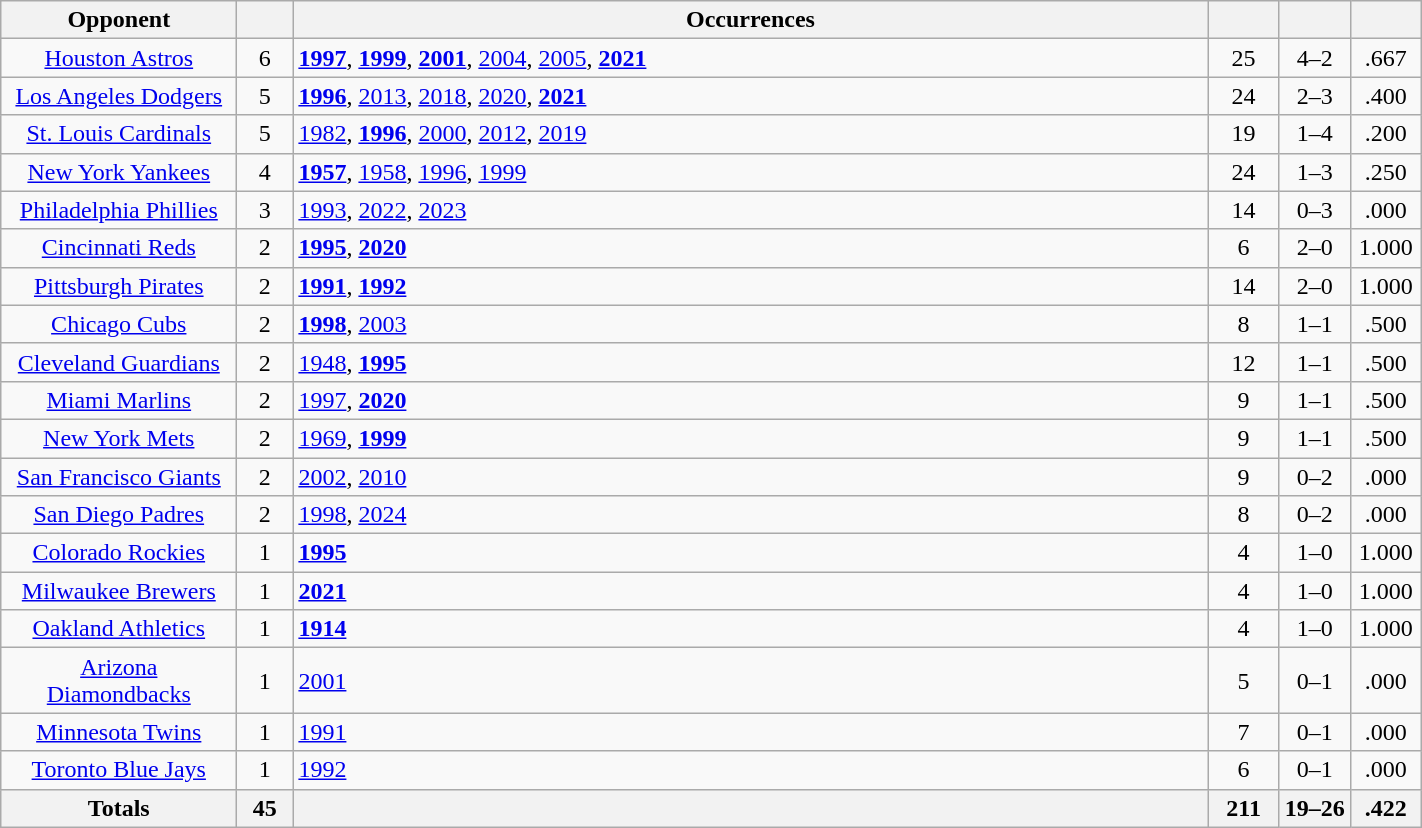<table class="wikitable sortable" style="text-align: center; width: 75%;">
<tr>
<th width="150">Opponent</th>
<th width="30"></th>
<th>Occurrences</th>
<th width="40"></th>
<th width="40"></th>
<th width="40"></th>
</tr>
<tr>
<td><a href='#'>Houston Astros</a></td>
<td>6</td>
<td align=left><strong><a href='#'>1997</a></strong>, <strong><a href='#'>1999</a></strong>, <strong><a href='#'>2001</a></strong>, <a href='#'>2004</a>, <a href='#'>2005</a>, <strong><a href='#'>2021</a></strong></td>
<td>25</td>
<td>4–2</td>
<td>.667</td>
</tr>
<tr>
<td><a href='#'>Los Angeles Dodgers</a></td>
<td>5</td>
<td align=left><strong><a href='#'>1996</a></strong>, <a href='#'>2013</a>, <a href='#'>2018</a>, <a href='#'>2020</a>, <strong><a href='#'>2021</a></strong></td>
<td>24</td>
<td>2–3</td>
<td>.400</td>
</tr>
<tr>
<td><a href='#'>St. Louis Cardinals</a></td>
<td>5</td>
<td align=left><a href='#'>1982</a>, <strong><a href='#'>1996</a></strong>, <a href='#'>2000</a>, <a href='#'>2012</a>, <a href='#'>2019</a></td>
<td>19</td>
<td>1–4</td>
<td>.200</td>
</tr>
<tr>
<td><a href='#'>New York Yankees</a></td>
<td>4</td>
<td align=left><strong><a href='#'>1957</a></strong>, <a href='#'>1958</a>, <a href='#'>1996</a>, <a href='#'>1999</a></td>
<td>24</td>
<td>1–3</td>
<td>.250</td>
</tr>
<tr>
<td><a href='#'>Philadelphia Phillies</a></td>
<td>3</td>
<td align=left><a href='#'>1993</a>, <a href='#'>2022</a>, <a href='#'>2023</a></td>
<td>14</td>
<td>0–3</td>
<td>.000</td>
</tr>
<tr>
<td><a href='#'>Cincinnati Reds</a></td>
<td>2</td>
<td align=left><strong><a href='#'>1995</a></strong>, <strong><a href='#'>2020</a></strong></td>
<td>6</td>
<td>2–0</td>
<td>1.000</td>
</tr>
<tr>
<td><a href='#'>Pittsburgh Pirates</a></td>
<td>2</td>
<td align=left><strong><a href='#'>1991</a></strong>, <strong><a href='#'>1992</a></strong></td>
<td>14</td>
<td>2–0</td>
<td>1.000</td>
</tr>
<tr>
<td><a href='#'>Chicago Cubs</a></td>
<td>2</td>
<td align=left><strong><a href='#'>1998</a></strong>, <a href='#'>2003</a></td>
<td>8</td>
<td>1–1</td>
<td>.500</td>
</tr>
<tr>
<td><a href='#'>Cleveland Guardians</a></td>
<td>2</td>
<td align=left><a href='#'>1948</a>, <strong><a href='#'>1995</a></strong></td>
<td>12</td>
<td>1–1</td>
<td>.500</td>
</tr>
<tr>
<td><a href='#'>Miami Marlins</a></td>
<td>2</td>
<td align=left><a href='#'>1997</a>, <strong><a href='#'>2020</a></strong></td>
<td>9</td>
<td>1–1</td>
<td>.500</td>
</tr>
<tr>
<td><a href='#'>New York Mets</a></td>
<td>2</td>
<td align=left><a href='#'>1969</a>, <strong><a href='#'>1999</a></strong></td>
<td>9</td>
<td>1–1</td>
<td>.500</td>
</tr>
<tr>
<td><a href='#'>San Francisco Giants</a></td>
<td>2</td>
<td align=left><a href='#'>2002</a>, <a href='#'>2010</a></td>
<td>9</td>
<td>0–2</td>
<td>.000</td>
</tr>
<tr>
<td><a href='#'>San Diego Padres</a></td>
<td>2</td>
<td align=left><a href='#'>1998</a>, <a href='#'>2024</a></td>
<td>8</td>
<td>0–2</td>
<td>.000</td>
</tr>
<tr>
<td><a href='#'>Colorado Rockies</a></td>
<td>1</td>
<td align=left><strong><a href='#'>1995</a></strong></td>
<td>4</td>
<td>1–0</td>
<td>1.000</td>
</tr>
<tr>
<td><a href='#'>Milwaukee Brewers</a></td>
<td>1</td>
<td align=left><strong><a href='#'>2021</a></strong></td>
<td>4</td>
<td>1–0</td>
<td>1.000</td>
</tr>
<tr>
<td><a href='#'>Oakland Athletics</a></td>
<td>1</td>
<td align=left><strong><a href='#'>1914</a></strong></td>
<td>4</td>
<td>1–0</td>
<td>1.000</td>
</tr>
<tr>
<td><a href='#'>Arizona Diamondbacks</a></td>
<td>1</td>
<td align=left><a href='#'>2001</a></td>
<td>5</td>
<td>0–1</td>
<td>.000</td>
</tr>
<tr>
<td><a href='#'>Minnesota Twins</a></td>
<td>1</td>
<td align=left><a href='#'>1991</a></td>
<td>7</td>
<td>0–1</td>
<td>.000</td>
</tr>
<tr>
<td><a href='#'>Toronto Blue Jays</a></td>
<td>1</td>
<td align=left><a href='#'>1992</a></td>
<td>6</td>
<td>0–1</td>
<td>.000</td>
</tr>
<tr>
<th width="150">Totals</th>
<th width="30">45</th>
<th></th>
<th width="40">211</th>
<th width="40">19–26</th>
<th width="40">.422</th>
</tr>
</table>
